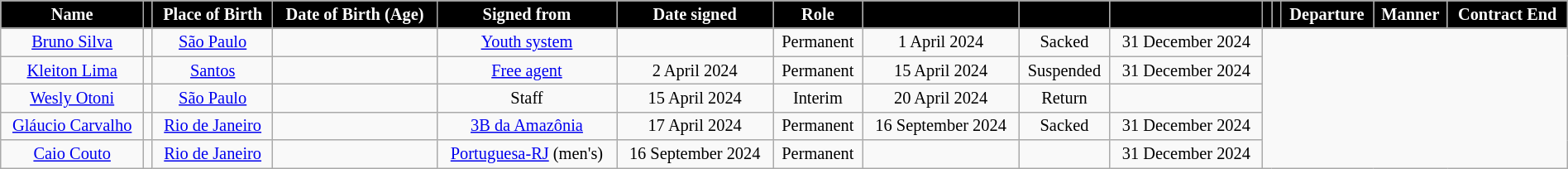<table class="wikitable" style="text-align:center; font-size:85%; width:100%;">
<tr>
<th style="background:#000; color:#fff; text-align:center;">Name</th>
<th style="background:#000; color:#fff; text-align:center;"></th>
<th style="background:#000; color:#fff; text-align:center;">Place of Birth</th>
<th style="background:#000; color:#fff; text-align:center;">Date of Birth (Age)</th>
<th style="background:#000; color:#fff; text-align:center;">Signed from</th>
<th style="background:#000; color:#fff; text-align:center;">Date signed</th>
<th style="background:#000; color:#fff; text-align:center;">Role</th>
<th style="background:#000; color:#fff; text-align:center;"></th>
<th style="background:#000; color:#fff; text-align:center;"></th>
<th style="background:#000; color:#fff; text-align:center;"></th>
<th style="background:#000; color:#fff; text-align:center;"></th>
<th style="background:#000; color:#fff; text-align:center;"></th>
<th style="background:#000; color:#fff; text-align:center;">Departure</th>
<th style="background:#000; color:#fff; text-align:center;">Manner</th>
<th style="background:#000; color:#fff; text-align:center;">Contract End</th>
</tr>
<tr>
<td><a href='#'>Bruno Silva</a></td>
<td></td>
<td><a href='#'>São Paulo</a> </td>
<td></td>
<td><a href='#'>Youth system</a></td>
<td></td>
<td>Permanent<br></td>
<td>1 April 2024</td>
<td>Sacked</td>
<td>31 December 2024</td>
</tr>
<tr>
<td><a href='#'>Kleiton Lima</a></td>
<td></td>
<td><a href='#'>Santos</a> </td>
<td></td>
<td><a href='#'>Free agent</a></td>
<td>2 April 2024</td>
<td>Permanent<br></td>
<td>15 April 2024</td>
<td>Suspended</td>
<td>31 December 2024</td>
</tr>
<tr>
<td><a href='#'>Wesly Otoni</a></td>
<td></td>
<td><a href='#'>São Paulo</a> </td>
<td></td>
<td>Staff</td>
<td>15 April 2024</td>
<td>Interim<br></td>
<td>20 April 2024</td>
<td>Return</td>
<td></td>
</tr>
<tr>
<td><a href='#'>Gláucio Carvalho</a></td>
<td></td>
<td><a href='#'>Rio de Janeiro</a> </td>
<td></td>
<td><a href='#'>3B da Amazônia</a></td>
<td>17 April 2024</td>
<td>Permanent<br></td>
<td>16 September 2024</td>
<td>Sacked</td>
<td>31 December 2024</td>
</tr>
<tr>
<td><a href='#'>Caio Couto</a></td>
<td></td>
<td><a href='#'>Rio de Janeiro</a> </td>
<td></td>
<td><a href='#'>Portuguesa-RJ</a> (men's)</td>
<td>16 September 2024</td>
<td>Permanent<br></td>
<td></td>
<td></td>
<td>31 December 2024</td>
</tr>
</table>
